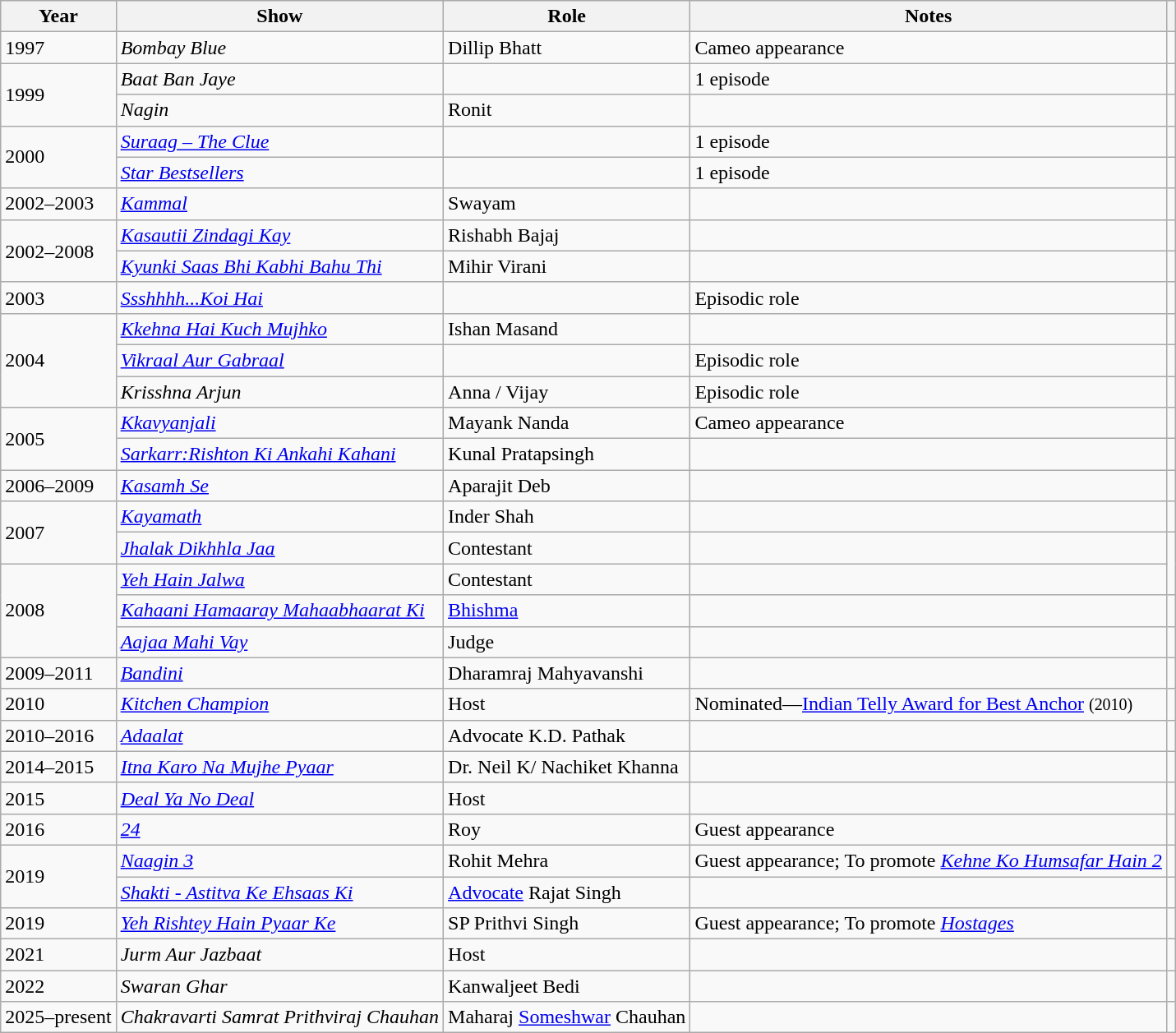<table class="wikitable plainrowheaders sortable" style="margin-right: 0;">
<tr style="text-align:center;">
<th scope="col">Year</th>
<th scope="col">Show</th>
<th scope="col">Role</th>
<th scope="col" class="unsortable">Notes</th>
<th scope="col" class="unsortable"></th>
</tr>
<tr>
<td>1997</td>
<td scope="row"><em>Bombay Blue</em></td>
<td>Dillip Bhatt</td>
<td>Cameo appearance</td>
<td style="text-align:center;"></td>
</tr>
<tr>
<td rowspan="2">1999</td>
<td scope="row"><em>Baat Ban Jaye</em></td>
<td></td>
<td>1 episode</td>
<td style="text-align:center;"></td>
</tr>
<tr>
<td scope="row"><em>Nagin</em></td>
<td>Ronit</td>
<td></td>
<td style="text-align:center;"></td>
</tr>
<tr>
<td rowspan="2">2000</td>
<td scope="row"><em><a href='#'>Suraag – The Clue</a></em></td>
<td></td>
<td>1 episode</td>
<td style="text-align:center;"></td>
</tr>
<tr>
<td><em><a href='#'>Star Bestsellers</a></em></td>
<td></td>
<td>1 episode</td>
<td style="text-align:center;"></td>
</tr>
<tr>
<td>2002–2003</td>
<td scope="row"><em><a href='#'>Kammal</a></em></td>
<td>Swayam</td>
<td></td>
<td style="text-align:center;"></td>
</tr>
<tr>
<td rowspan="2">2002–2008</td>
<td scope="row"><em><a href='#'>Kasautii Zindagi Kay</a></em></td>
<td>Rishabh Bajaj</td>
<td></td>
<td style="text-align:center;"></td>
</tr>
<tr>
<td scope="row"><em><a href='#'>Kyunki Saas Bhi Kabhi Bahu Thi</a></em></td>
<td>Mihir Virani</td>
<td></td>
<td style="text-align:center;"></td>
</tr>
<tr>
<td>2003</td>
<td scope="row"><em><a href='#'>Ssshhhh...Koi Hai</a></em></td>
<td></td>
<td>Episodic role</td>
<td style="text-align:center;"></td>
</tr>
<tr>
<td rowspan="3">2004</td>
<td scope="row"><em><a href='#'>Kkehna Hai Kuch Mujhko</a></em></td>
<td>Ishan Masand</td>
<td></td>
<td style"text-align:center;"></td>
</tr>
<tr>
<td scope="row"><em><a href='#'>Vikraal Aur Gabraal</a></em></td>
<td></td>
<td>Episodic role</td>
<td style="text-align:center;"></td>
</tr>
<tr>
<td scope="row"><em>Krisshna Arjun</em></td>
<td>Anna / Vijay</td>
<td>Episodic role</td>
<td style="text-align:center;"></td>
</tr>
<tr>
<td rowspan="2">2005</td>
<td scope="row"><em><a href='#'>Kkavyanjali</a></em></td>
<td>Mayank Nanda</td>
<td>Cameo appearance</td>
<td style="text-align:center;"></td>
</tr>
<tr>
<td scope="row"><em><a href='#'>Sarkarr:Rishton Ki Ankahi Kahani</a></em></td>
<td>Kunal Pratapsingh</td>
<td></td>
<td style="text-align:center;"></td>
</tr>
<tr>
<td>2006–2009</td>
<td scope="row"><em><a href='#'>Kasamh Se</a></em></td>
<td>Aparajit Deb</td>
<td></td>
<td style="text-align:center;"></td>
</tr>
<tr>
<td rowspan="2">2007</td>
<td scope="row"><em><a href='#'>Kayamath</a></em></td>
<td>Inder Shah</td>
<td></td>
<td style="text-align:center;"></td>
</tr>
<tr>
<td><em><a href='#'>Jhalak Dikhhla Jaa</a></em></td>
<td>Contestant</td>
<td></td>
</tr>
<tr>
<td rowspan="3">2008</td>
<td><em><a href='#'>Yeh Hain Jalwa</a></em></td>
<td>Contestant</td>
<td></td>
</tr>
<tr>
<td scope="row"><em><a href='#'>Kahaani Hamaaray Mahaabhaarat Ki</a></em></td>
<td><a href='#'>Bhishma</a></td>
<td></td>
<td style="text-align:center;"></td>
</tr>
<tr>
<td><em><a href='#'>Aajaa Mahi Vay</a></em></td>
<td>Judge</td>
<td></td>
</tr>
<tr>
<td>2009–2011</td>
<td scope="row"><em><a href='#'>Bandini</a></em></td>
<td>Dharamraj Mahyavanshi</td>
<td></td>
<td style="text-align:center;"></td>
</tr>
<tr>
<td>2010</td>
<td><em><a href='#'>Kitchen Champion</a></em></td>
<td>Host</td>
<td>Nominated—<a href='#'>Indian Telly Award for Best Anchor</a> <small>(2010)</small></td>
<td></td>
</tr>
<tr>
<td>2010–2016</td>
<td scope="row"><em><a href='#'>Adaalat</a></em></td>
<td>Advocate K.D. Pathak</td>
<td></td>
<td style="text-align:center;"></td>
</tr>
<tr>
<td>2014–2015</td>
<td scope="row"><em><a href='#'>Itna Karo Na Mujhe Pyaar</a></em></td>
<td>Dr. Neil K/ Nachiket Khanna</td>
<td></td>
<td style="text-align:center;"></td>
</tr>
<tr>
<td>2015</td>
<td><em><a href='#'>Deal Ya No Deal</a></em></td>
<td>Host</td>
<td></td>
<td></td>
</tr>
<tr>
<td>2016</td>
<td scope="row"><em><a href='#'>24</a></em></td>
<td>Roy</td>
<td>Guest appearance</td>
<td style="text-align:center;"></td>
</tr>
<tr>
<td rowspan="2">2019</td>
<td Scope=row><em><a href='#'>Naagin 3</a></em></td>
<td>Rohit Mehra</td>
<td>Guest appearance; To promote <a href='#'><em>Kehne Ko Humsafar Hain 2</em></a></td>
<td></td>
</tr>
<tr>
<td Scope=row><em><a href='#'>Shakti - Astitva Ke Ehsaas Ki</a></em></td>
<td><a href='#'>Advocate</a> Rajat Singh</td>
<td></td>
<td></td>
</tr>
<tr>
<td>2019</td>
<td><em><a href='#'>Yeh Rishtey Hain Pyaar Ke</a></em></td>
<td>SP Prithvi Singh</td>
<td>Guest appearance; To promote <a href='#'><em>Hostages</em></a></td>
<td></td>
</tr>
<tr>
<td>2021</td>
<td><em>Jurm Aur Jazbaat</em></td>
<td>Host</td>
<td></td>
<td></td>
</tr>
<tr>
<td>2022</td>
<td><em>Swaran Ghar</em></td>
<td>Kanwaljeet Bedi</td>
<td></td>
<td style="text-align:center;"></td>
</tr>
<tr>
<td>2025–present</td>
<td><em>Chakravarti Samrat Prithviraj Chauhan</em></td>
<td>Maharaj <a href='#'> Someshwar</a> Chauhan</td>
<td></td>
<td></td>
</tr>
</table>
